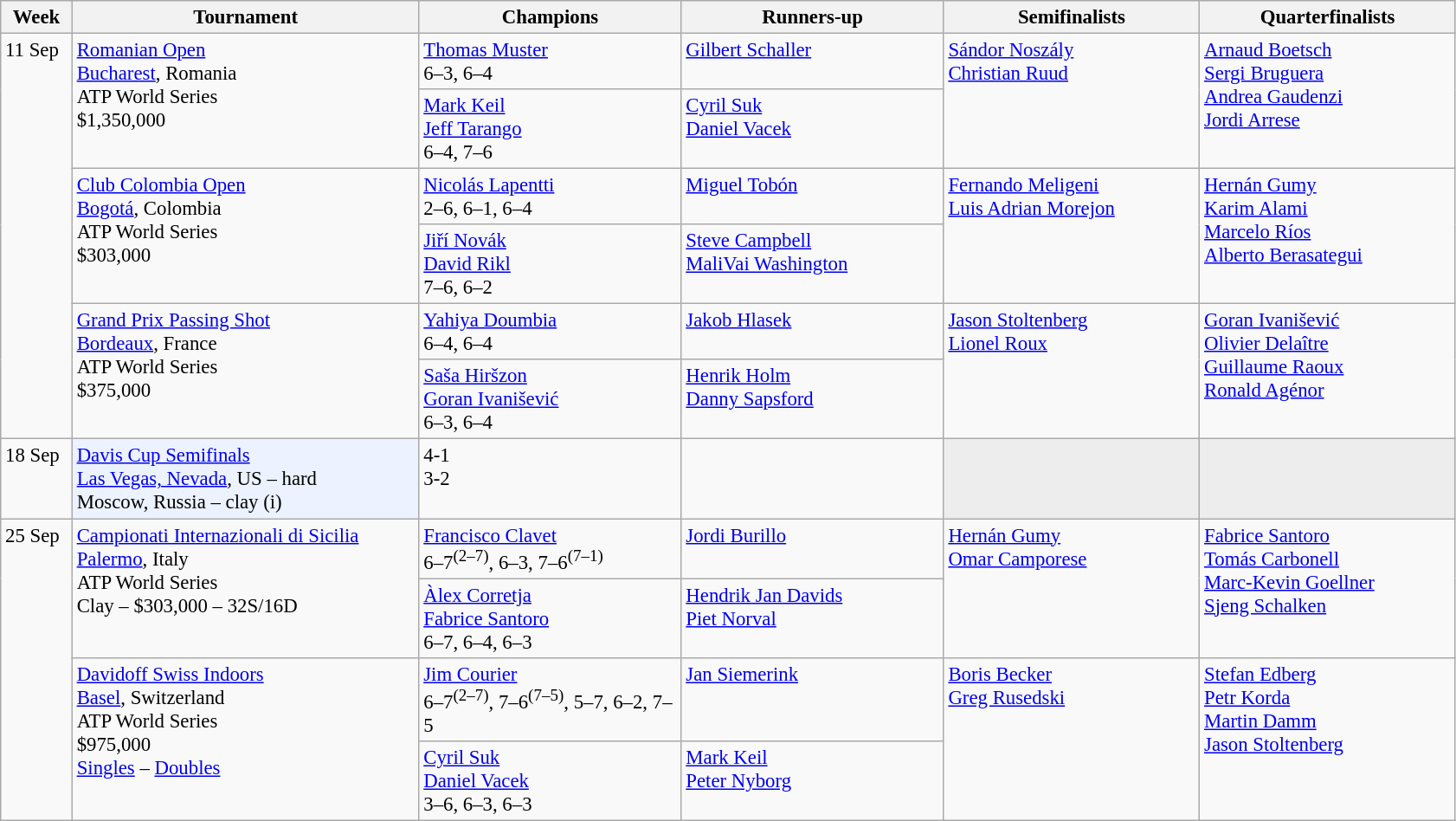<table class=wikitable style=font-size:95%>
<tr>
<th style="width:48px;">Week</th>
<th style="width:260px;">Tournament</th>
<th style="width:195px;">Champions</th>
<th style="width:195px;">Runners-up</th>
<th style="width:190px;">Semifinalists</th>
<th style="width:190px;">Quarterfinalists</th>
</tr>
<tr valign=top>
<td rowspan=6>11 Sep</td>
<td rowspan=2><a href='#'>Romanian Open</a> <br> <a href='#'>Bucharest</a>, Romania<br>ATP World Series<br>$1,350,000</td>
<td> <a href='#'>Thomas Muster</a><br> 6–3, 6–4</td>
<td> <a href='#'>Gilbert Schaller</a></td>
<td rowspan=2> <a href='#'>Sándor Noszály</a><br> <a href='#'>Christian Ruud</a></td>
<td rowspan=2> <a href='#'>Arnaud Boetsch</a><br> <a href='#'>Sergi Bruguera</a><br> <a href='#'>Andrea Gaudenzi</a><br> <a href='#'>Jordi Arrese</a></td>
</tr>
<tr valign=top>
<td> <a href='#'>Mark Keil</a> <br>  <a href='#'>Jeff Tarango</a><br> 6–4, 7–6</td>
<td> <a href='#'>Cyril Suk</a> <br>  <a href='#'>Daniel Vacek</a></td>
</tr>
<tr valign=top>
<td rowspan=2><a href='#'>Club Colombia Open</a> <br>  <a href='#'>Bogotá</a>, Colombia<br>ATP World Series<br>$303,000</td>
<td> <a href='#'>Nicolás Lapentti</a><br> 2–6, 6–1, 6–4</td>
<td> <a href='#'>Miguel Tobón</a></td>
<td rowspan=2> <a href='#'>Fernando Meligeni</a><br> <a href='#'>Luis Adrian Morejon</a></td>
<td rowspan=2> <a href='#'>Hernán Gumy</a><br> <a href='#'>Karim Alami</a><br> <a href='#'>Marcelo Ríos</a><br> <a href='#'>Alberto Berasategui</a></td>
</tr>
<tr valign=top>
<td> <a href='#'>Jiří Novák</a> <br>  <a href='#'>David Rikl</a><br> 7–6, 6–2</td>
<td> <a href='#'>Steve Campbell</a> <br>  <a href='#'>MaliVai Washington</a></td>
</tr>
<tr valign=top>
<td rowspan=2><a href='#'>Grand Prix Passing Shot</a> <br>  <a href='#'>Bordeaux</a>, France<br>ATP World Series<br>$375,000</td>
<td> <a href='#'>Yahiya Doumbia</a><br> 6–4, 6–4</td>
<td> <a href='#'>Jakob Hlasek</a></td>
<td rowspan=2> <a href='#'>Jason Stoltenberg</a><br> <a href='#'>Lionel Roux</a></td>
<td rowspan=2> <a href='#'>Goran Ivanišević</a><br> <a href='#'>Olivier Delaître</a><br> <a href='#'>Guillaume Raoux</a><br> <a href='#'>Ronald Agénor</a></td>
</tr>
<tr valign=top>
<td> <a href='#'>Saša Hiršzon</a> <br>  <a href='#'>Goran Ivanišević</a><br> 6–3, 6–4</td>
<td> <a href='#'>Henrik Holm</a> <br>  <a href='#'>Danny Sapsford</a></td>
</tr>
<tr valign=top>
<td>18 Sep</td>
<td bgcolor="#ECF2FF" rowspan=1><a href='#'>Davis Cup Semifinals</a><br> <a href='#'>Las Vegas, Nevada</a>, US – hard<br> Moscow, Russia – clay (i)</td>
<td> 4-1<br> 3-2</td>
<td><br></td>
<td bgcolor="#ededed"></td>
<td bgcolor="#ededed"></td>
</tr>
<tr valign=top>
<td rowspan=4>25 Sep</td>
<td rowspan=2><a href='#'>Campionati Internazionali di Sicilia</a> <br>  <a href='#'>Palermo</a>, Italy<br>ATP World Series<br>Clay – $303,000 – 32S/16D</td>
<td> <a href='#'>Francisco Clavet</a><br> 6–7<sup>(2–7)</sup>, 6–3, 7–6<sup>(7–1)</sup></td>
<td> <a href='#'>Jordi Burillo</a></td>
<td rowspan=2> <a href='#'>Hernán Gumy</a><br> <a href='#'>Omar Camporese</a></td>
<td rowspan=2> <a href='#'>Fabrice Santoro</a><br> <a href='#'>Tomás Carbonell</a><br> <a href='#'>Marc-Kevin Goellner</a><br> <a href='#'>Sjeng Schalken</a></td>
</tr>
<tr valign=top>
<td> <a href='#'>Àlex Corretja</a> <br>  <a href='#'>Fabrice Santoro</a><br> 6–7, 6–4, 6–3</td>
<td> <a href='#'>Hendrik Jan Davids</a> <br>  <a href='#'>Piet Norval</a></td>
</tr>
<tr valign=top>
<td rowspan=2><a href='#'>Davidoff Swiss Indoors</a><br>  <a href='#'>Basel</a>, Switzerland<br>ATP World Series<br>$975,000 <br> <a href='#'>Singles</a> – <a href='#'>Doubles</a></td>
<td> <a href='#'>Jim Courier</a><br> 6–7<sup>(2–7)</sup>, 7–6<sup>(7–5)</sup>, 5–7, 6–2, 7–5</td>
<td> <a href='#'>Jan Siemerink</a></td>
<td rowspan=2> <a href='#'>Boris Becker</a><br> <a href='#'>Greg Rusedski</a></td>
<td rowspan=2> <a href='#'>Stefan Edberg</a><br> <a href='#'>Petr Korda</a><br> <a href='#'>Martin Damm</a><br> <a href='#'>Jason Stoltenberg</a></td>
</tr>
<tr valign=top>
<td> <a href='#'>Cyril Suk</a> <br>  <a href='#'>Daniel Vacek</a><br> 3–6, 6–3, 6–3</td>
<td> <a href='#'>Mark Keil</a> <br>  <a href='#'>Peter Nyborg</a></td>
</tr>
</table>
